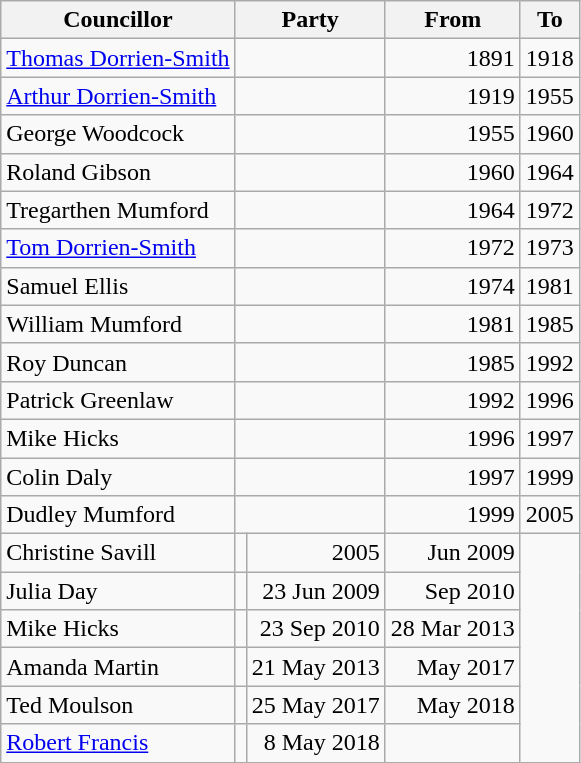<table class=wikitable>
<tr>
<th>Councillor</th>
<th colspan=2>Party</th>
<th>From</th>
<th>To</th>
</tr>
<tr>
<td><a href='#'>Thomas Dorrien-Smith</a></td>
<td colspan=2></td>
<td align=right>1891</td>
<td align=right>1918</td>
</tr>
<tr>
<td><a href='#'>Arthur Dorrien-Smith</a></td>
<td colspan=2></td>
<td align=right>1919</td>
<td align=right>1955</td>
</tr>
<tr>
<td>George Woodcock</td>
<td colspan=2></td>
<td align=right>1955</td>
<td align=right>1960</td>
</tr>
<tr>
<td>Roland Gibson</td>
<td colspan=2></td>
<td align=right>1960</td>
<td align=right>1964</td>
</tr>
<tr>
<td>Tregarthen Mumford</td>
<td colspan=2></td>
<td align=right>1964</td>
<td align=right>1972</td>
</tr>
<tr>
<td><a href='#'>Tom Dorrien-Smith</a></td>
<td colspan=2></td>
<td align=right>1972</td>
<td align=right>1973</td>
</tr>
<tr>
<td>Samuel Ellis</td>
<td colspan=2></td>
<td align=right>1974</td>
<td align=right>1981</td>
</tr>
<tr>
<td>William Mumford</td>
<td colspan=2></td>
<td align=right>1981</td>
<td align=right>1985</td>
</tr>
<tr>
<td>Roy Duncan</td>
<td colspan=2></td>
<td align=right>1985</td>
<td align=right>1992</td>
</tr>
<tr>
<td>Patrick Greenlaw</td>
<td colspan=2></td>
<td align=right>1992</td>
<td align=right>1996</td>
</tr>
<tr>
<td>Mike Hicks</td>
<td colspan=2></td>
<td align=right>1996</td>
<td align=right>1997</td>
</tr>
<tr>
<td>Colin Daly</td>
<td colspan=2></td>
<td align=right>1997</td>
<td align=right>1999</td>
</tr>
<tr>
<td>Dudley Mumford</td>
<td colspan=2></td>
<td align=right>1999</td>
<td align=right>2005</td>
</tr>
<tr>
<td>Christine Savill</td>
<td></td>
<td align=right>2005</td>
<td align=right>Jun 2009</td>
</tr>
<tr>
<td>Julia Day</td>
<td></td>
<td align=right>23 Jun 2009</td>
<td align=right>Sep 2010</td>
</tr>
<tr>
<td>Mike Hicks</td>
<td></td>
<td align=right>23 Sep 2010</td>
<td align=right>28 Mar 2013</td>
</tr>
<tr>
<td>Amanda Martin</td>
<td></td>
<td align=right>21 May 2013</td>
<td align=right>May 2017</td>
</tr>
<tr>
<td>Ted Moulson</td>
<td></td>
<td align=right>25 May 2017</td>
<td align=right>May 2018</td>
</tr>
<tr>
<td><a href='#'>Robert Francis</a></td>
<td></td>
<td align=right>8 May 2018</td>
<td></td>
</tr>
</table>
